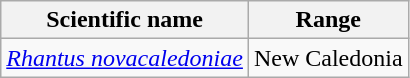<table class="wikitable sortable">
<tr>
<th>Scientific name</th>
<th>Range</th>
</tr>
<tr>
<td><em><a href='#'>Rhantus novacaledoniae</a></em></td>
<td>New Caledonia</td>
</tr>
</table>
